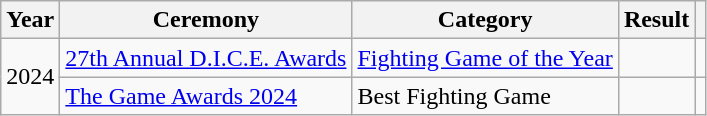<table class="wikitable plainrowheaders sortable" width="auto">
<tr>
<th scope="col">Year</th>
<th scope="col">Ceremony</th>
<th scope="col">Category</th>
<th scope="col">Result</th>
<th scope="col" class="unsortable"></th>
</tr>
<tr>
<td rowspan= 2 style="text-align:center;">2024</td>
<td><a href='#'>27th Annual D.I.C.E. Awards</a></td>
<td><a href='#'>Fighting Game of the Year</a></td>
<td></td>
<td style="text-align:center;"></td>
</tr>
<tr>
<td><a href='#'>The Game Awards 2024</a></td>
<td>Best Fighting Game</td>
<td></td>
<td style="text-align:center;"></td>
</tr>
</table>
